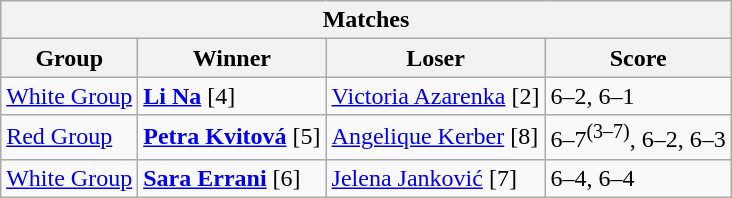<table class="wikitable collapsible uncollapsed" style="margin:1em auto;">
<tr>
<th colspan=4>Matches</th>
</tr>
<tr>
<th>Group</th>
<th>Winner</th>
<th>Loser</th>
<th>Score</th>
</tr>
<tr align=left>
<td><a href='#'>White Group</a></td>
<td> <strong><a href='#'>Li Na</a></strong> [4]</td>
<td> <a href='#'>Victoria Azarenka</a> [2]</td>
<td>6–2, 6–1</td>
</tr>
<tr align=left>
<td><a href='#'>Red Group</a></td>
<td> <strong><a href='#'>Petra Kvitová</a></strong> [5]</td>
<td> <a href='#'>Angelique Kerber</a> [8]</td>
<td>6–7<sup>(3–7)</sup>, 6–2, 6–3</td>
</tr>
<tr align=left>
<td><a href='#'>White Group</a></td>
<td> <strong><a href='#'>Sara Errani</a></strong> [6]</td>
<td> <a href='#'>Jelena Janković</a> [7]</td>
<td>6–4, 6–4</td>
</tr>
</table>
